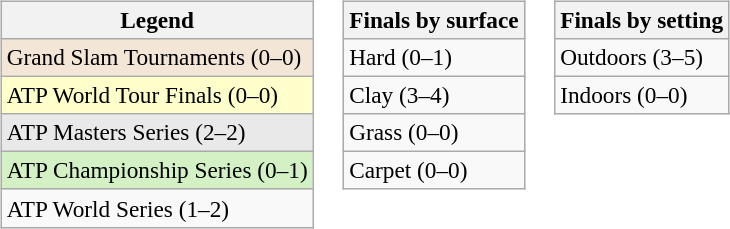<table>
<tr valign=top>
<td><br><table class=wikitable style=font-size:97%>
<tr>
<th>Legend</th>
</tr>
<tr style="background:#f3e6d7;">
<td>Grand Slam Tournaments (0–0)</td>
</tr>
<tr style="background:#ffc;">
<td>ATP World Tour Finals (0–0)</td>
</tr>
<tr style="background:#e9e9e9;">
<td>ATP Masters Series (2–2)</td>
</tr>
<tr style="background:#d4f1c5;">
<td>ATP Championship Series (0–1)</td>
</tr>
<tr>
<td>ATP World Series (1–2)</td>
</tr>
</table>
</td>
<td><br><table class=wikitable style=font-size:97%>
<tr>
<th>Finals by surface</th>
</tr>
<tr>
<td>Hard (0–1)</td>
</tr>
<tr>
<td>Clay (3–4)</td>
</tr>
<tr>
<td>Grass (0–0)</td>
</tr>
<tr>
<td>Carpet (0–0)</td>
</tr>
</table>
</td>
<td><br><table class=wikitable style=font-size:97%>
<tr>
<th>Finals by setting</th>
</tr>
<tr>
<td>Outdoors (3–5)</td>
</tr>
<tr>
<td>Indoors (0–0)</td>
</tr>
</table>
</td>
</tr>
</table>
